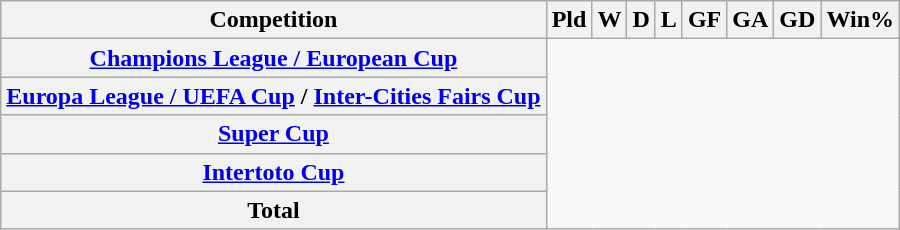<table class="wikitable plainrowheaders" style="text-align:center">
<tr>
<th scope="col">Competition</th>
<th scope="col">Pld</th>
<th scope="col">W</th>
<th scope="col">D</th>
<th scope="col">L</th>
<th scope="col">GF</th>
<th scope="col">GA</th>
<th scope="col">GD</th>
<th scope="col">Win%</th>
</tr>
<tr>
<th scope="row" align=left><a href='#'>Champions League / European Cup</a><br></th>
</tr>
<tr>
<th scope="row" align=left><a href='#'>Europa League / UEFA Cup</a> / <a href='#'>Inter-Cities Fairs Cup</a><br></th>
</tr>
<tr>
<th scope="row" align=left><a href='#'>Super Cup</a><br></th>
</tr>
<tr>
<th scope="row" align=left><a href='#'>Intertoto Cup</a><br></th>
</tr>
<tr>
<th>Total<br></th>
</tr>
</table>
